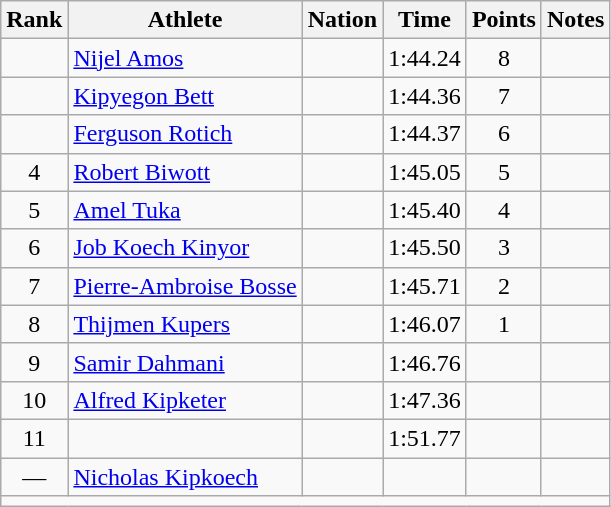<table class="wikitable mw-datatable sortable" style="text-align:center;">
<tr>
<th>Rank</th>
<th>Athlete</th>
<th>Nation</th>
<th>Time</th>
<th>Points</th>
<th>Notes</th>
</tr>
<tr>
<td></td>
<td align=left><a href='#'>Nijel Amos</a></td>
<td align=left></td>
<td>1:44.24</td>
<td>8</td>
<td></td>
</tr>
<tr>
<td></td>
<td align=left><a href='#'>Kipyegon Bett</a></td>
<td align=left></td>
<td>1:44.36</td>
<td>7</td>
<td></td>
</tr>
<tr>
<td></td>
<td align=left><a href='#'>Ferguson Rotich</a></td>
<td align=left></td>
<td>1:44.37</td>
<td>6</td>
<td></td>
</tr>
<tr>
<td>4</td>
<td align=left><a href='#'>Robert Biwott</a></td>
<td align=left></td>
<td>1:45.05</td>
<td>5</td>
<td></td>
</tr>
<tr>
<td>5</td>
<td align=left><a href='#'>Amel Tuka</a></td>
<td align=left></td>
<td>1:45.40</td>
<td>4</td>
<td></td>
</tr>
<tr>
<td>6</td>
<td align=left><a href='#'>Job Koech Kinyor</a></td>
<td align=left></td>
<td>1:45.50</td>
<td>3</td>
<td></td>
</tr>
<tr>
<td>7</td>
<td align=left><a href='#'>Pierre-Ambroise Bosse</a></td>
<td align=left></td>
<td>1:45.71</td>
<td>2</td>
<td></td>
</tr>
<tr>
<td>8</td>
<td align=left><a href='#'>Thijmen Kupers</a></td>
<td align=left></td>
<td>1:46.07</td>
<td>1</td>
<td></td>
</tr>
<tr>
<td>9</td>
<td align=left><a href='#'>Samir Dahmani</a></td>
<td align=left></td>
<td>1:46.76</td>
<td></td>
<td></td>
</tr>
<tr>
<td>10</td>
<td align=left><a href='#'>Alfred Kipketer</a></td>
<td align=left></td>
<td>1:47.36</td>
<td></td>
<td></td>
</tr>
<tr>
<td>11</td>
<td align=left></td>
<td align=left></td>
<td>1:51.77</td>
<td></td>
<td></td>
</tr>
<tr>
<td>—</td>
<td align=left><a href='#'>Nicholas Kipkoech</a></td>
<td align=left></td>
<td></td>
<td></td>
<td></td>
</tr>
<tr class="sortbottom">
<td colspan=6></td>
</tr>
</table>
